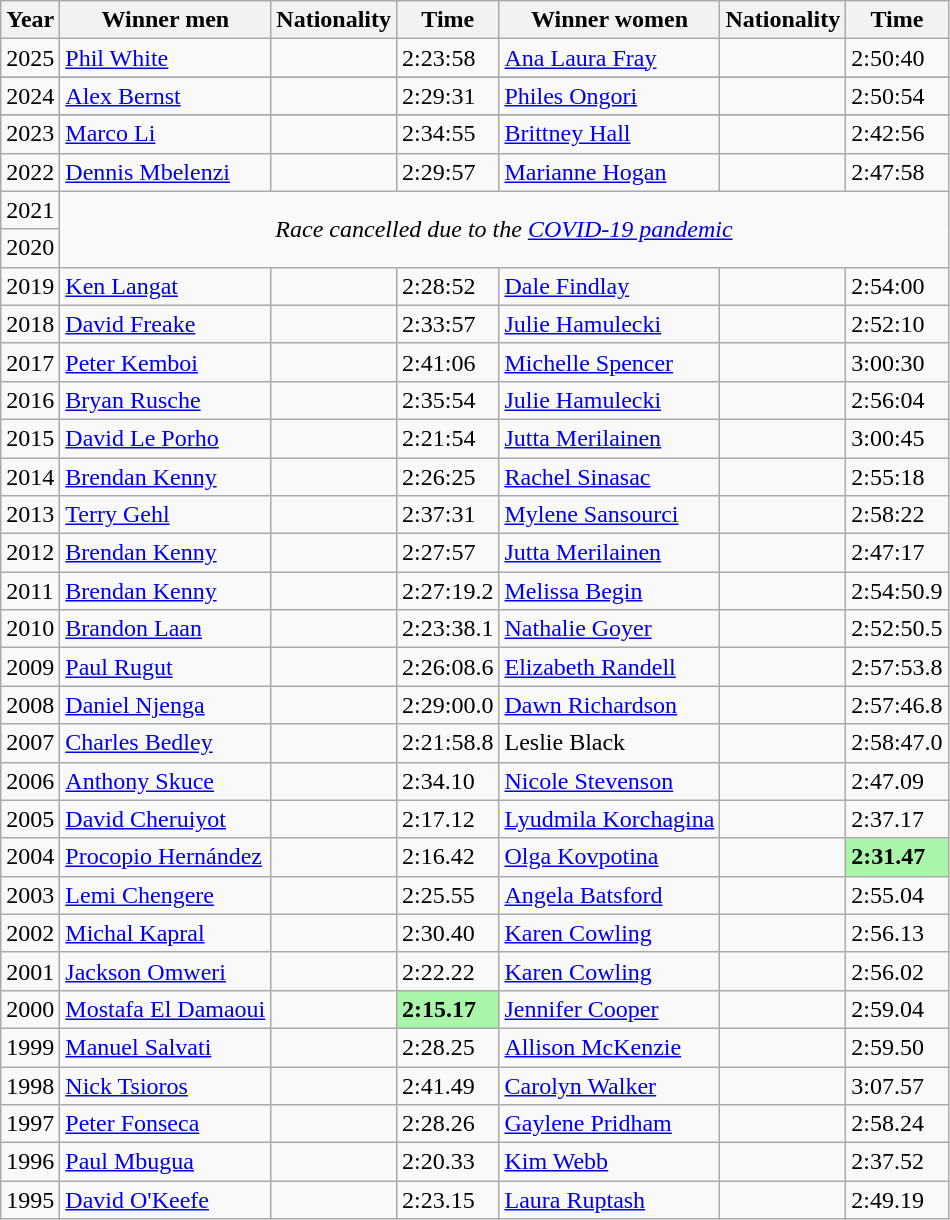<table class="wikitable">
<tr>
<th>Year</th>
<th>Winner men</th>
<th>Nationality</th>
<th>Time</th>
<th>Winner women</th>
<th>Nationality</th>
<th>Time</th>
</tr>
<tr>
<td>2025</td>
<td><a href='#'>Phil White</a></td>
<td></td>
<td>2:23:58</td>
<td><a href='#'>Ana Laura Fray</a></td>
<td></td>
<td>2:50:40</td>
</tr>
<tr>
</tr>
<tr>
<td>2024</td>
<td><a href='#'>Alex Bernst</a></td>
<td></td>
<td>2:29:31</td>
<td><a href='#'>Philes Ongori</a></td>
<td></td>
<td>2:50:54</td>
</tr>
<tr>
</tr>
<tr>
<td>2023</td>
<td><a href='#'>Marco Li</a></td>
<td></td>
<td>2:34:55</td>
<td><a href='#'>Brittney Hall</a></td>
<td></td>
<td>2:42:56</td>
</tr>
<tr>
<td>2022</td>
<td><a href='#'>Dennis Mbelenzi</a></td>
<td></td>
<td>2:29:57</td>
<td><a href='#'>Marianne Hogan</a></td>
<td></td>
<td>2:47:58</td>
</tr>
<tr>
<td>2021</td>
<td colspan="6" rowspan="2" align="center"><em>Race cancelled due to the <a href='#'>COVID-19 pandemic</a></em></td>
</tr>
<tr>
<td>2020</td>
</tr>
<tr>
<td>2019</td>
<td><a href='#'>Ken Langat</a></td>
<td></td>
<td>2:28:52</td>
<td><a href='#'>Dale Findlay</a></td>
<td></td>
<td>2:54:00</td>
</tr>
<tr>
<td>2018</td>
<td><a href='#'>David Freake</a></td>
<td></td>
<td>2:33:57</td>
<td><a href='#'>Julie Hamulecki</a></td>
<td></td>
<td>2:52:10</td>
</tr>
<tr>
<td>2017</td>
<td><a href='#'>Peter Kemboi</a></td>
<td></td>
<td>2:41:06</td>
<td><a href='#'>Michelle Spencer</a></td>
<td></td>
<td>3:00:30</td>
</tr>
<tr>
<td>2016</td>
<td><a href='#'>Bryan Rusche</a></td>
<td></td>
<td>2:35:54</td>
<td><a href='#'>Julie Hamulecki</a></td>
<td></td>
<td>2:56:04</td>
</tr>
<tr>
<td>2015</td>
<td><a href='#'>David Le Porho</a></td>
<td></td>
<td>2:21:54</td>
<td><a href='#'>Jutta Merilainen</a></td>
<td></td>
<td>3:00:45</td>
</tr>
<tr>
<td>2014</td>
<td><a href='#'>Brendan Kenny</a></td>
<td></td>
<td>2:26:25</td>
<td><a href='#'>Rachel Sinasac</a></td>
<td></td>
<td>2:55:18</td>
</tr>
<tr>
<td>2013</td>
<td><a href='#'>Terry Gehl</a></td>
<td></td>
<td>2:37:31</td>
<td><a href='#'>Mylene Sansourci</a></td>
<td></td>
<td>2:58:22</td>
</tr>
<tr>
<td>2012</td>
<td><a href='#'>Brendan Kenny</a></td>
<td></td>
<td>2:27:57</td>
<td><a href='#'>Jutta Merilainen</a></td>
<td></td>
<td>2:47:17</td>
</tr>
<tr>
<td>2011</td>
<td><a href='#'>Brendan Kenny</a></td>
<td></td>
<td>2:27:19.2</td>
<td><a href='#'>Melissa Begin</a></td>
<td></td>
<td>2:54:50.9</td>
</tr>
<tr>
<td>2010</td>
<td><a href='#'>Brandon Laan</a></td>
<td></td>
<td>2:23:38.1</td>
<td><a href='#'>Nathalie Goyer</a></td>
<td></td>
<td>2:52:50.5</td>
</tr>
<tr>
<td>2009</td>
<td><a href='#'>Paul Rugut</a></td>
<td></td>
<td>2:26:08.6</td>
<td><a href='#'>Elizabeth Randell</a></td>
<td></td>
<td>2:57:53.8</td>
</tr>
<tr>
<td>2008</td>
<td><a href='#'>Daniel Njenga</a></td>
<td></td>
<td>2:29:00.0</td>
<td><a href='#'>Dawn Richardson</a></td>
<td></td>
<td>2:57:46.8</td>
</tr>
<tr>
<td>2007</td>
<td><a href='#'>Charles Bedley</a></td>
<td></td>
<td>2:21:58.8</td>
<td>Leslie Black</td>
<td></td>
<td>2:58:47.0</td>
</tr>
<tr>
<td>2006</td>
<td><a href='#'>Anthony Skuce</a></td>
<td></td>
<td>2:34.10</td>
<td><a href='#'>Nicole Stevenson</a></td>
<td></td>
<td>2:47.09</td>
</tr>
<tr>
<td>2005</td>
<td><a href='#'>David Cheruiyot</a></td>
<td></td>
<td>2:17.12</td>
<td><a href='#'>Lyudmila Korchagina</a></td>
<td></td>
<td>2:37.17</td>
</tr>
<tr>
<td>2004</td>
<td><a href='#'>Procopio Hernández</a></td>
<td></td>
<td>2:16.42</td>
<td><a href='#'>Olga Kovpotina</a></td>
<td></td>
<td bgcolor=#A9F5A9><strong>2:31.47</strong></td>
</tr>
<tr>
<td>2003</td>
<td><a href='#'>Lemi Chengere</a></td>
<td></td>
<td>2:25.55</td>
<td><a href='#'>Angela Batsford</a></td>
<td></td>
<td>2:55.04</td>
</tr>
<tr>
<td>2002</td>
<td><a href='#'>Michal Kapral</a></td>
<td></td>
<td>2:30.40</td>
<td><a href='#'>Karen Cowling</a></td>
<td></td>
<td>2:56.13</td>
</tr>
<tr>
<td>2001</td>
<td><a href='#'>Jackson Omweri</a></td>
<td></td>
<td>2:22.22</td>
<td><a href='#'>Karen Cowling</a></td>
<td></td>
<td>2:56.02</td>
</tr>
<tr>
<td>2000</td>
<td><a href='#'>Mostafa El Damaoui</a></td>
<td></td>
<td bgcolor=#A9F5A9><strong>2:15.17</strong></td>
<td><a href='#'>Jennifer Cooper</a></td>
<td></td>
<td>2:59.04</td>
</tr>
<tr>
<td>1999</td>
<td><a href='#'>Manuel Salvati</a></td>
<td></td>
<td>2:28.25</td>
<td><a href='#'>Allison McKenzie</a></td>
<td></td>
<td>2:59.50</td>
</tr>
<tr>
<td>1998</td>
<td><a href='#'>Nick Tsioros</a></td>
<td></td>
<td>2:41.49</td>
<td><a href='#'>Carolyn Walker</a></td>
<td></td>
<td>3:07.57</td>
</tr>
<tr>
<td>1997</td>
<td><a href='#'>Peter Fonseca</a></td>
<td></td>
<td>2:28.26</td>
<td><a href='#'>Gaylene Pridham</a></td>
<td></td>
<td>2:58.24</td>
</tr>
<tr>
<td>1996</td>
<td><a href='#'>Paul Mbugua</a></td>
<td></td>
<td>2:20.33</td>
<td><a href='#'>Kim Webb</a></td>
<td></td>
<td>2:37.52</td>
</tr>
<tr>
<td>1995</td>
<td><a href='#'>David O'Keefe</a></td>
<td></td>
<td>2:23.15</td>
<td><a href='#'>Laura Ruptash</a></td>
<td></td>
<td>2:49.19</td>
</tr>
</table>
